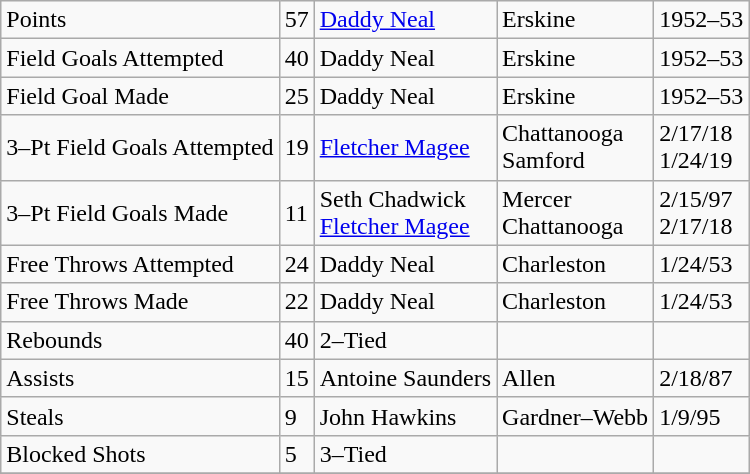<table class="wikitable">
<tr>
<td>Points</td>
<td>57</td>
<td><a href='#'>Daddy Neal</a></td>
<td>Erskine</td>
<td>1952–53</td>
</tr>
<tr>
<td>Field Goals Attempted</td>
<td>40</td>
<td>Daddy Neal</td>
<td>Erskine</td>
<td>1952–53</td>
</tr>
<tr>
<td>Field Goal Made</td>
<td>25</td>
<td>Daddy Neal</td>
<td>Erskine</td>
<td>1952–53</td>
</tr>
<tr>
<td>3–Pt Field Goals Attempted</td>
<td>19</td>
<td><a href='#'>Fletcher Magee</a></td>
<td>Chattanooga<br>Samford</td>
<td>2/17/18<br>1/24/19</td>
</tr>
<tr>
<td>3–Pt Field Goals Made</td>
<td>11</td>
<td>Seth Chadwick<br><a href='#'>Fletcher Magee</a></td>
<td>Mercer<br>Chattanooga</td>
<td>2/15/97<br>2/17/18</td>
</tr>
<tr>
<td>Free Throws Attempted</td>
<td>24</td>
<td>Daddy Neal</td>
<td>Charleston</td>
<td>1/24/53</td>
</tr>
<tr>
<td>Free Throws Made</td>
<td>22</td>
<td>Daddy Neal</td>
<td>Charleston</td>
<td>1/24/53</td>
</tr>
<tr>
<td>Rebounds</td>
<td>40</td>
<td>2–Tied</td>
<td></td>
<td></td>
</tr>
<tr>
<td>Assists</td>
<td>15</td>
<td>Antoine Saunders</td>
<td>Allen</td>
<td>2/18/87</td>
</tr>
<tr>
<td>Steals</td>
<td>9</td>
<td>John Hawkins</td>
<td>Gardner–Webb</td>
<td>1/9/95</td>
</tr>
<tr>
<td>Blocked Shots</td>
<td>5</td>
<td>3–Tied</td>
<td></td>
<td></td>
</tr>
<tr>
</tr>
</table>
